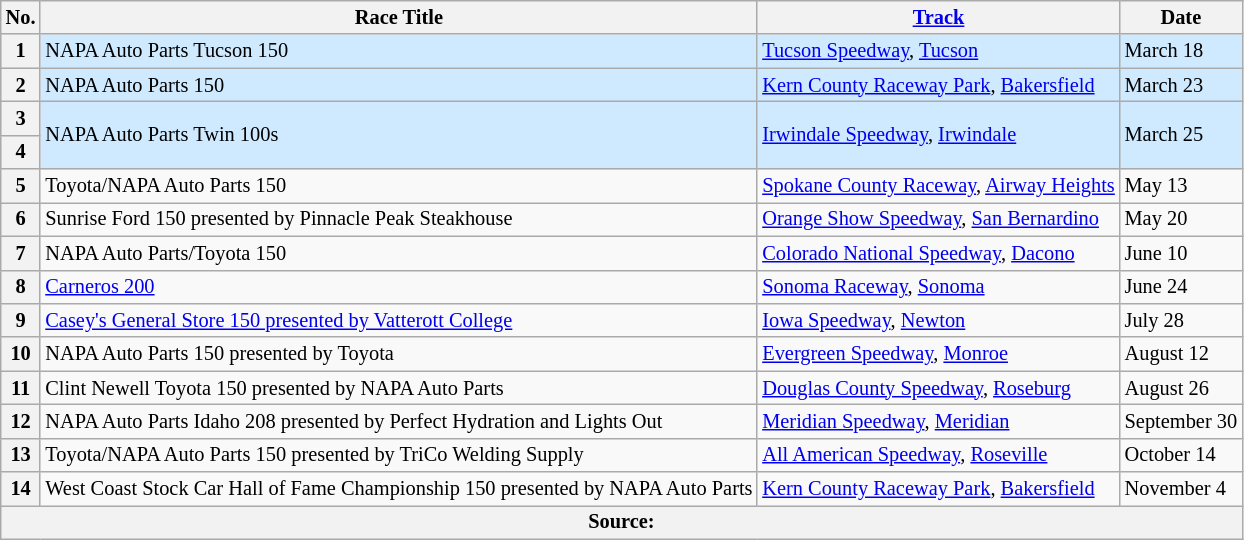<table class="wikitable" style="font-size:85%;">
<tr>
<th>No.</th>
<th>Race Title</th>
<th><a href='#'>Track</a></th>
<th>Date</th>
</tr>
<tr bgcolor="#CFEAFF">
<th>1</th>
<td>NAPA Auto Parts Tucson 150</td>
<td><a href='#'>Tucson Speedway</a>, <a href='#'>Tucson</a></td>
<td>March 18</td>
</tr>
<tr bgcolor="#CFEAFF">
<th>2</th>
<td>NAPA Auto Parts 150</td>
<td><a href='#'>Kern County Raceway Park</a>, <a href='#'>Bakersfield</a></td>
<td>March 23</td>
</tr>
<tr bgcolor="#CFEAFF">
<th>3</th>
<td rowspan=2>NAPA Auto Parts Twin 100s</td>
<td rowspan=2><a href='#'>Irwindale Speedway</a>, <a href='#'>Irwindale</a></td>
<td rowspan=2>March 25</td>
</tr>
<tr bgcolor="#CFEAFF">
<th>4</th>
</tr>
<tr>
<th>5</th>
<td>Toyota/NAPA Auto Parts 150</td>
<td><a href='#'>Spokane County Raceway</a>, <a href='#'>Airway Heights</a></td>
<td>May 13</td>
</tr>
<tr>
<th>6</th>
<td>Sunrise Ford 150 presented by Pinnacle Peak Steakhouse</td>
<td><a href='#'>Orange Show Speedway</a>, <a href='#'>San Bernardino</a></td>
<td>May 20</td>
</tr>
<tr>
<th>7</th>
<td>NAPA Auto Parts/Toyota 150</td>
<td><a href='#'>Colorado National Speedway</a>, <a href='#'>Dacono</a></td>
<td>June 10</td>
</tr>
<tr>
<th>8</th>
<td><a href='#'>Carneros 200</a></td>
<td><a href='#'>Sonoma Raceway</a>, <a href='#'>Sonoma</a></td>
<td>June 24</td>
</tr>
<tr>
<th>9</th>
<td><a href='#'>Casey's General Store 150 presented by Vatterott College</a></td>
<td><a href='#'>Iowa Speedway</a>, <a href='#'>Newton</a></td>
<td>July 28</td>
</tr>
<tr>
<th>10</th>
<td>NAPA Auto Parts 150 presented by Toyota</td>
<td><a href='#'>Evergreen Speedway</a>, <a href='#'>Monroe</a></td>
<td>August 12</td>
</tr>
<tr>
<th>11</th>
<td>Clint Newell Toyota 150 presented by NAPA Auto Parts</td>
<td><a href='#'>Douglas County Speedway</a>, <a href='#'>Roseburg</a></td>
<td>August 26</td>
</tr>
<tr>
<th>12</th>
<td>NAPA Auto Parts Idaho 208 presented by Perfect Hydration and Lights Out</td>
<td><a href='#'>Meridian Speedway</a>, <a href='#'>Meridian</a></td>
<td>September 30</td>
</tr>
<tr>
<th>13</th>
<td>Toyota/NAPA Auto Parts 150 presented by TriCo Welding Supply</td>
<td><a href='#'>All American Speedway</a>, <a href='#'>Roseville</a></td>
<td>October 14</td>
</tr>
<tr>
<th>14</th>
<td>West Coast Stock Car Hall of Fame Championship 150 presented by NAPA Auto Parts</td>
<td><a href='#'>Kern County Raceway Park</a>, <a href='#'>Bakersfield</a></td>
<td>November 4</td>
</tr>
<tr>
<th colspan=4>Source:</th>
</tr>
</table>
